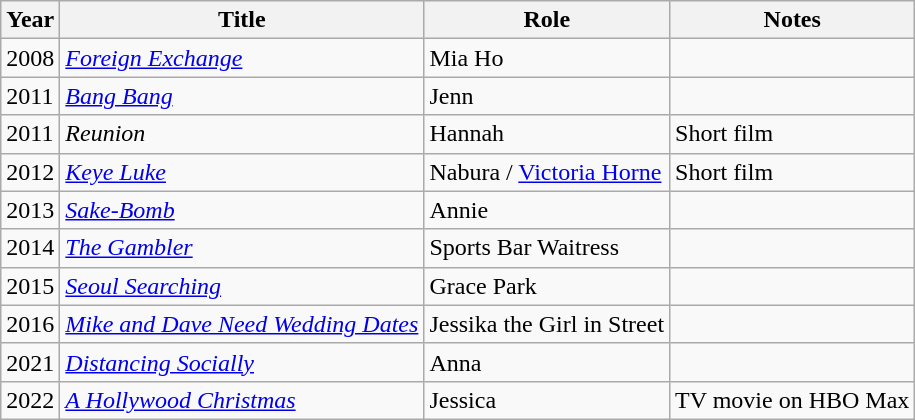<table class="wikitable">
<tr>
<th>Year</th>
<th>Title</th>
<th>Role</th>
<th>Notes</th>
</tr>
<tr>
<td>2008</td>
<td><em><a href='#'>Foreign Exchange</a></em></td>
<td>Mia Ho</td>
<td></td>
</tr>
<tr>
<td>2011</td>
<td><em><a href='#'>Bang Bang</a></em></td>
<td>Jenn</td>
<td></td>
</tr>
<tr>
<td>2011</td>
<td><em>Reunion</em></td>
<td>Hannah</td>
<td>Short film</td>
</tr>
<tr>
<td>2012</td>
<td><em><a href='#'>Keye Luke</a></em></td>
<td>Nabura / <a href='#'>Victoria Horne</a></td>
<td>Short film</td>
</tr>
<tr>
<td>2013</td>
<td><em><a href='#'>Sake-Bomb</a></em></td>
<td>Annie</td>
<td></td>
</tr>
<tr>
<td>2014</td>
<td><em><a href='#'>The Gambler</a></em></td>
<td>Sports Bar Waitress</td>
<td></td>
</tr>
<tr>
<td>2015</td>
<td><em><a href='#'>Seoul Searching</a></em></td>
<td>Grace Park</td>
<td></td>
</tr>
<tr>
<td>2016</td>
<td><em><a href='#'>Mike and Dave Need Wedding Dates</a></em></td>
<td>Jessika the Girl in Street</td>
<td></td>
</tr>
<tr>
<td>2021</td>
<td><em><a href='#'>Distancing Socially</a></em></td>
<td>Anna</td>
<td></td>
</tr>
<tr>
<td>2022</td>
<td><em><a href='#'>A Hollywood Christmas</a></em></td>
<td>Jessica</td>
<td>TV movie on HBO Max</td>
</tr>
</table>
